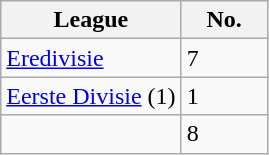<table class="wikitable">
<tr>
<th>League</th>
<th width=50px>No.</th>
</tr>
<tr>
<td><a href='#'>Eredivisie</a></td>
<td>7</td>
</tr>
<tr>
<td><a href='#'>Eerste Divisie</a> (1)</td>
<td>1</td>
</tr>
<tr>
<td></td>
<td>8</td>
</tr>
</table>
